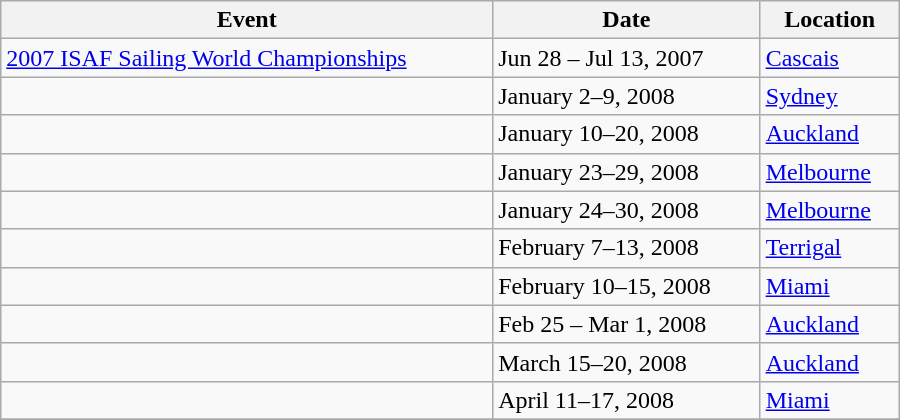<table class="wikitable" width=600>
<tr>
<th>Event</th>
<th>Date</th>
<th>Location</th>
</tr>
<tr>
<td><a href='#'>2007 ISAF Sailing World Championships</a></td>
<td>Jun 28 – Jul 13, 2007</td>
<td> <a href='#'>Cascais</a></td>
</tr>
<tr>
<td></td>
<td>January 2–9, 2008</td>
<td> <a href='#'>Sydney</a></td>
</tr>
<tr>
<td></td>
<td>January 10–20, 2008</td>
<td> <a href='#'>Auckland</a></td>
</tr>
<tr>
<td></td>
<td>January 23–29, 2008</td>
<td> <a href='#'>Melbourne</a></td>
</tr>
<tr>
<td></td>
<td>January 24–30, 2008</td>
<td> <a href='#'>Melbourne</a></td>
</tr>
<tr>
<td></td>
<td>February 7–13, 2008</td>
<td> <a href='#'>Terrigal</a></td>
</tr>
<tr>
<td></td>
<td>February 10–15, 2008</td>
<td> <a href='#'>Miami</a></td>
</tr>
<tr>
<td></td>
<td>Feb 25 – Mar 1, 2008</td>
<td> <a href='#'>Auckland</a></td>
</tr>
<tr>
<td></td>
<td>March 15–20, 2008</td>
<td> <a href='#'>Auckland</a></td>
</tr>
<tr>
<td></td>
<td>April 11–17, 2008</td>
<td> <a href='#'>Miami</a></td>
</tr>
<tr>
</tr>
</table>
